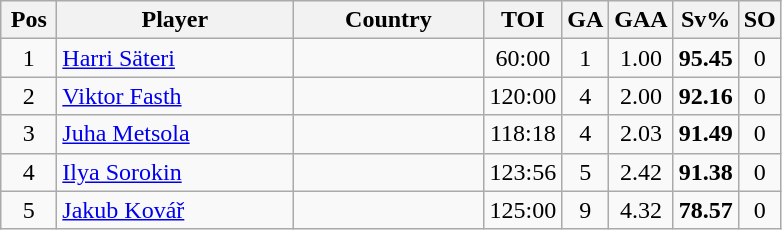<table class="wikitable sortable" style="text-align: center;">
<tr>
<th width=30>Pos</th>
<th width=150>Player</th>
<th width=120>Country</th>
<th width=20>TOI</th>
<th width=20>GA</th>
<th width=20>GAA</th>
<th width=20>Sv%</th>
<th width=20>SO</th>
</tr>
<tr>
<td>1</td>
<td align=left><a href='#'>Harri Säteri</a></td>
<td align=left></td>
<td>60:00</td>
<td>1</td>
<td>1.00</td>
<td><strong>95.45</strong></td>
<td>0</td>
</tr>
<tr>
<td>2</td>
<td align=left><a href='#'>Viktor Fasth</a></td>
<td align=left></td>
<td>120:00</td>
<td>4</td>
<td>2.00</td>
<td><strong>92.16</strong></td>
<td>0</td>
</tr>
<tr>
<td>3</td>
<td align=left><a href='#'>Juha Metsola</a></td>
<td align=left></td>
<td>118:18</td>
<td>4</td>
<td>2.03</td>
<td><strong>91.49</strong></td>
<td>0</td>
</tr>
<tr>
<td>4</td>
<td align=left><a href='#'>Ilya Sorokin</a></td>
<td align=left></td>
<td>123:56</td>
<td>5</td>
<td>2.42</td>
<td><strong>91.38</strong></td>
<td>0</td>
</tr>
<tr>
<td>5</td>
<td align=left><a href='#'>Jakub Kovář</a></td>
<td align=left></td>
<td>125:00</td>
<td>9</td>
<td>4.32</td>
<td><strong>78.57</strong></td>
<td>0</td>
</tr>
</table>
